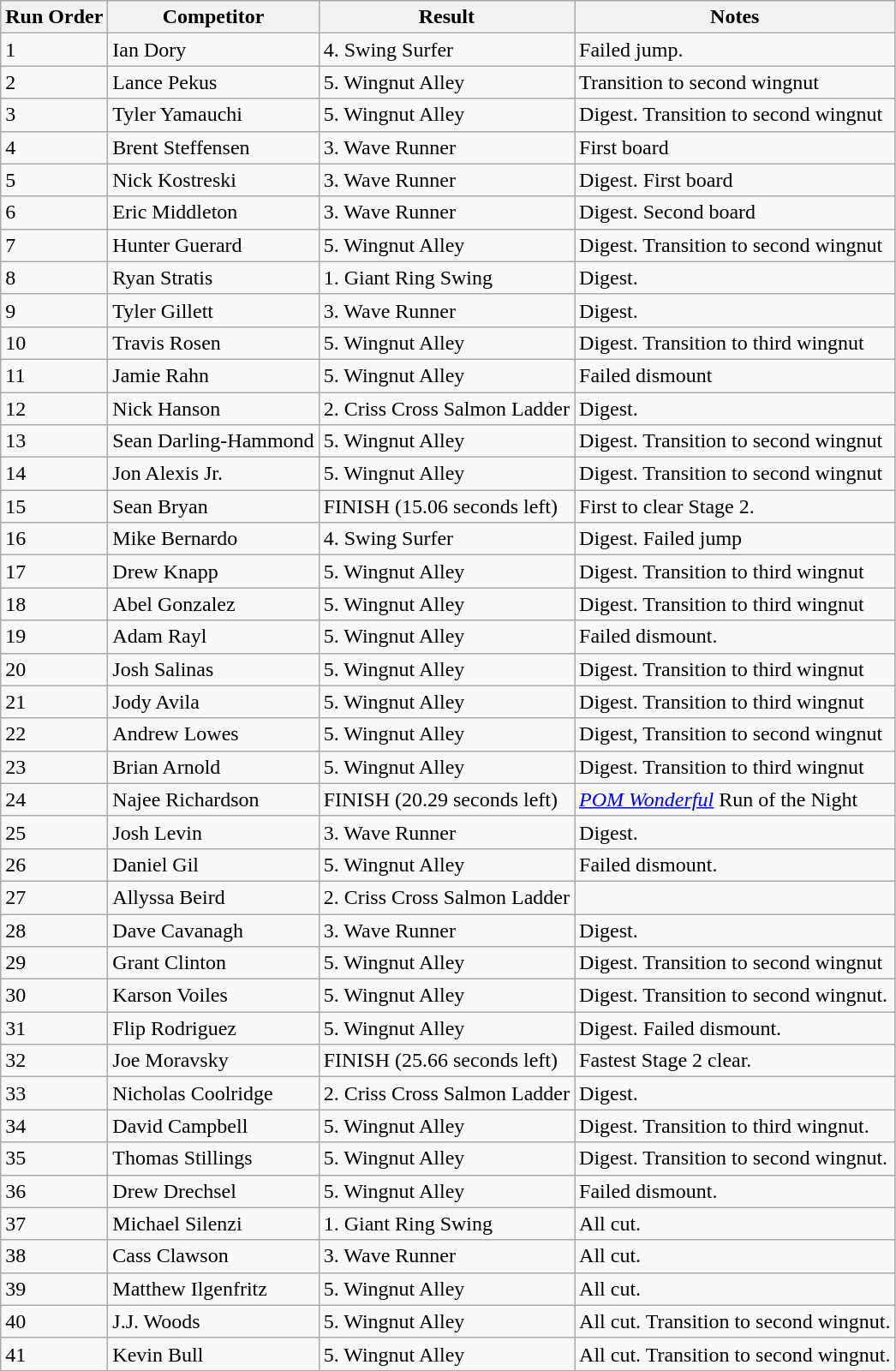<table class="wikitable sortable">
<tr>
<th>Run Order</th>
<th>Competitor</th>
<th>Result</th>
<th>Notes</th>
</tr>
<tr>
<td>1</td>
<td>Ian Dory</td>
<td>4. Swing Surfer</td>
<td>Failed jump.</td>
</tr>
<tr>
<td>2</td>
<td>Lance Pekus</td>
<td>5. Wingnut Alley</td>
<td>Transition to second wingnut</td>
</tr>
<tr>
<td>3</td>
<td>Tyler Yamauchi</td>
<td>5. Wingnut Alley</td>
<td>Digest. Transition to second wingnut</td>
</tr>
<tr>
<td>4</td>
<td>Brent Steffensen</td>
<td>3. Wave Runner</td>
<td>First board</td>
</tr>
<tr>
<td>5</td>
<td>Nick Kostreski</td>
<td>3. Wave Runner</td>
<td>Digest. First board</td>
</tr>
<tr>
<td>6</td>
<td>Eric Middleton</td>
<td>3. Wave Runner</td>
<td>Digest. Second board</td>
</tr>
<tr>
<td>7</td>
<td>Hunter Guerard</td>
<td>5. Wingnut Alley</td>
<td>Digest. Transition to second wingnut</td>
</tr>
<tr>
<td>8</td>
<td>Ryan Stratis</td>
<td>1. Giant Ring Swing</td>
<td>Digest.</td>
</tr>
<tr>
<td>9</td>
<td>Tyler Gillett</td>
<td>3. Wave Runner</td>
<td>Digest.</td>
</tr>
<tr>
<td>10</td>
<td>Travis Rosen</td>
<td>5. Wingnut Alley</td>
<td>Digest. Transition to third wingnut</td>
</tr>
<tr>
<td>11</td>
<td>Jamie Rahn</td>
<td>5. Wingnut Alley</td>
<td>Failed dismount</td>
</tr>
<tr>
<td>12</td>
<td>Nick Hanson</td>
<td>2. Criss Cross Salmon Ladder</td>
<td>Digest.</td>
</tr>
<tr>
<td>13</td>
<td>Sean Darling-Hammond</td>
<td>5. Wingnut Alley</td>
<td>Digest. Transition to second wingnut</td>
</tr>
<tr>
<td>14</td>
<td>Jon Alexis Jr.</td>
<td>5. Wingnut Alley</td>
<td>Digest. Transition to second wingnut</td>
</tr>
<tr>
<td>15</td>
<td>Sean Bryan</td>
<td>FINISH (15.06 seconds left)</td>
<td>First to clear Stage 2.</td>
</tr>
<tr>
<td>16</td>
<td>Mike Bernardo</td>
<td>4. Swing Surfer</td>
<td>Digest. Failed jump</td>
</tr>
<tr>
<td>17</td>
<td>Drew Knapp</td>
<td>5. Wingnut Alley</td>
<td>Digest. Transition to third wingnut</td>
</tr>
<tr>
<td>18</td>
<td>Abel Gonzalez</td>
<td>5. Wingnut Alley</td>
<td>Digest. Transition to third wingnut</td>
</tr>
<tr>
<td>19</td>
<td>Adam Rayl</td>
<td>5. Wingnut Alley</td>
<td>Failed dismount.</td>
</tr>
<tr>
<td>20</td>
<td>Josh Salinas</td>
<td>5. Wingnut Alley</td>
<td>Digest. Transition to third wingnut</td>
</tr>
<tr>
<td>21</td>
<td>Jody Avila</td>
<td>5. Wingnut Alley</td>
<td>Digest. Transition to third wingnut</td>
</tr>
<tr>
<td>22</td>
<td>Andrew Lowes</td>
<td>5. Wingnut Alley</td>
<td>Digest, Transition to second wingnut</td>
</tr>
<tr>
<td>23</td>
<td>Brian Arnold</td>
<td>5. Wingnut Alley</td>
<td>Digest. Transition to third wingnut</td>
</tr>
<tr>
<td>24</td>
<td>Najee Richardson</td>
<td>FINISH (20.29 seconds left)</td>
<td><em><a href='#'>POM Wonderful</a></em> Run of the Night</td>
</tr>
<tr>
<td>25</td>
<td>Josh Levin</td>
<td>3. Wave Runner</td>
<td>Digest.</td>
</tr>
<tr>
<td>26</td>
<td>Daniel Gil</td>
<td>5. Wingnut Alley</td>
<td>Failed dismount.</td>
</tr>
<tr>
<td>27</td>
<td>Allyssa Beird</td>
<td>2. Criss Cross Salmon Ladder</td>
<td></td>
</tr>
<tr>
<td>28</td>
<td>Dave Cavanagh</td>
<td>3. Wave Runner</td>
<td>Digest.</td>
</tr>
<tr>
<td>29</td>
<td>Grant Clinton</td>
<td>5. Wingnut Alley</td>
<td>Digest. Transition to second wingnut</td>
</tr>
<tr>
<td>30</td>
<td>Karson Voiles</td>
<td>5. Wingnut Alley</td>
<td>Digest. Transition to second wingnut.</td>
</tr>
<tr>
<td>31</td>
<td>Flip Rodriguez</td>
<td>5. Wingnut Alley</td>
<td>Digest. Failed dismount.</td>
</tr>
<tr>
<td>32</td>
<td>Joe Moravsky</td>
<td>FINISH (25.66 seconds left)</td>
<td>Fastest Stage 2 clear.</td>
</tr>
<tr>
<td>33</td>
<td>Nicholas Coolridge</td>
<td>2. Criss Cross Salmon Ladder</td>
<td>Digest.</td>
</tr>
<tr>
<td>34</td>
<td>David Campbell</td>
<td>5. Wingnut Alley</td>
<td>Digest. Transition to third wingnut.</td>
</tr>
<tr>
<td>35</td>
<td>Thomas Stillings</td>
<td>5. Wingnut Alley</td>
<td>Digest. Transition to second wingnut.</td>
</tr>
<tr>
<td>36</td>
<td>Drew Drechsel</td>
<td>5. Wingnut Alley</td>
<td>Failed dismount.</td>
</tr>
<tr>
<td>37</td>
<td>Michael Silenzi</td>
<td>1. Giant Ring Swing</td>
<td>All cut.</td>
</tr>
<tr>
<td>38</td>
<td>Cass Clawson</td>
<td>3. Wave Runner</td>
<td>All cut.</td>
</tr>
<tr>
<td>39</td>
<td>Matthew Ilgenfritz</td>
<td>5. Wingnut Alley</td>
<td>All cut.</td>
</tr>
<tr>
<td>40</td>
<td>J.J. Woods</td>
<td>5. Wingnut Alley</td>
<td>All cut. Transition to second wingnut.</td>
</tr>
<tr>
<td>41</td>
<td>Kevin Bull</td>
<td>5. Wingnut Alley</td>
<td>All cut. Transition to second wingnut.</td>
</tr>
</table>
